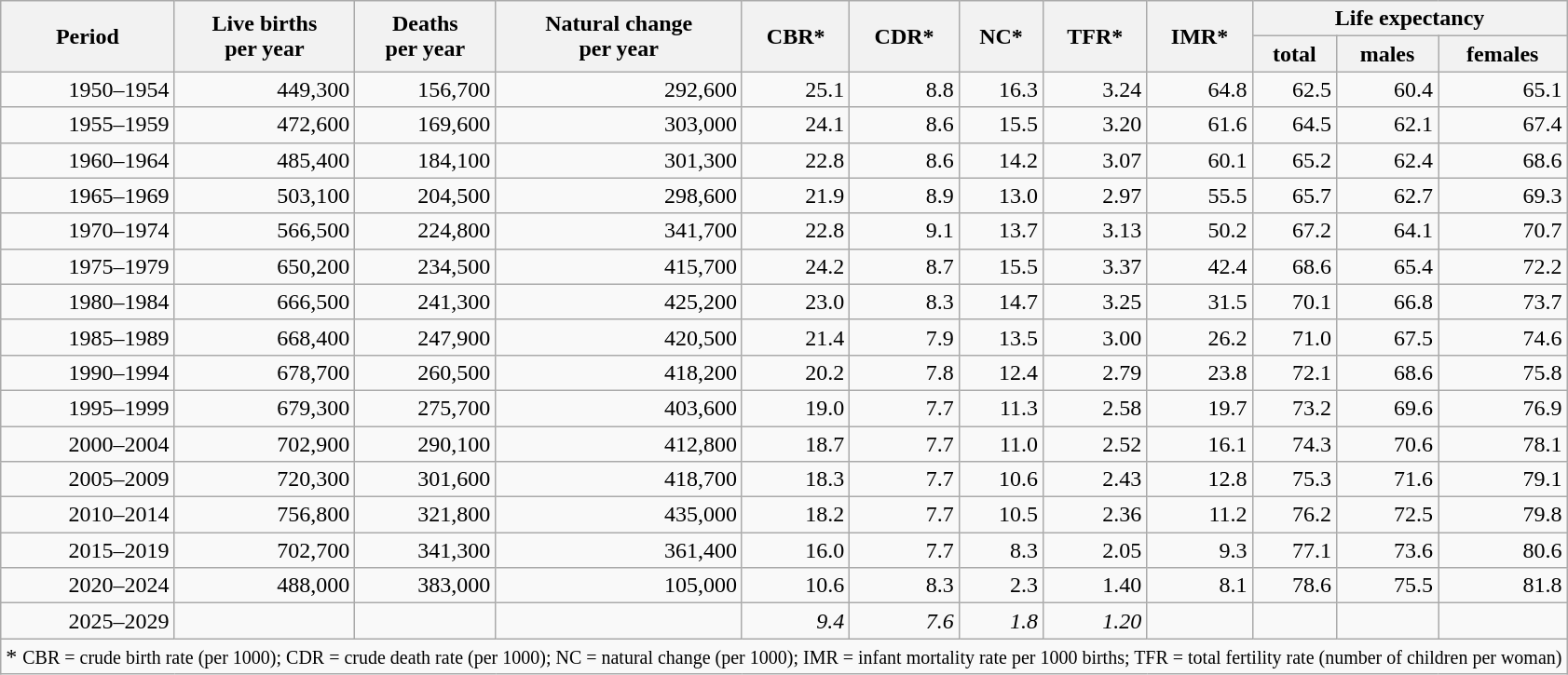<table class="wikitable" style="text-align: right;">
<tr>
<th rowspan=2>Period</th>
<th rowspan=2>Live births<br>per year</th>
<th rowspan=2>Deaths<br>per year</th>
<th rowspan=2>Natural change<br>per year</th>
<th rowspan=2>CBR*</th>
<th rowspan=2>CDR*</th>
<th rowspan=2>NC*</th>
<th rowspan=2>TFR*</th>
<th rowspan=2>IMR*</th>
<th colspan=3>Life expectancy</th>
</tr>
<tr>
<th>total</th>
<th>males</th>
<th>females</th>
</tr>
<tr>
<td>1950–1954</td>
<td>449,300</td>
<td>156,700</td>
<td>292,600</td>
<td>25.1</td>
<td>8.8</td>
<td>16.3</td>
<td>3.24</td>
<td>64.8</td>
<td>62.5</td>
<td>60.4</td>
<td>65.1</td>
</tr>
<tr>
<td>1955–1959</td>
<td>472,600</td>
<td>169,600</td>
<td>303,000</td>
<td>24.1</td>
<td>8.6</td>
<td>15.5</td>
<td>3.20</td>
<td>61.6</td>
<td>64.5</td>
<td>62.1</td>
<td>67.4</td>
</tr>
<tr>
<td>1960–1964</td>
<td>485,400</td>
<td>184,100</td>
<td>301,300</td>
<td>22.8</td>
<td>8.6</td>
<td>14.2</td>
<td>3.07</td>
<td>60.1</td>
<td>65.2</td>
<td>62.4</td>
<td>68.6</td>
</tr>
<tr>
<td>1965–1969</td>
<td>503,100</td>
<td>204,500</td>
<td>298,600</td>
<td>21.9</td>
<td>8.9</td>
<td>13.0</td>
<td>2.97</td>
<td>55.5</td>
<td>65.7</td>
<td>62.7</td>
<td>69.3</td>
</tr>
<tr>
<td>1970–1974</td>
<td>566,500</td>
<td>224,800</td>
<td>341,700</td>
<td>22.8</td>
<td>9.1</td>
<td>13.7</td>
<td>3.13</td>
<td>50.2</td>
<td>67.2</td>
<td>64.1</td>
<td>70.7</td>
</tr>
<tr>
<td>1975–1979</td>
<td>650,200</td>
<td>234,500</td>
<td>415,700</td>
<td>24.2</td>
<td>8.7</td>
<td>15.5</td>
<td>3.37</td>
<td>42.4</td>
<td>68.6</td>
<td>65.4</td>
<td>72.2</td>
</tr>
<tr>
<td>1980–1984</td>
<td>666,500</td>
<td>241,300</td>
<td>425,200</td>
<td>23.0</td>
<td>8.3</td>
<td>14.7</td>
<td>3.25</td>
<td>31.5</td>
<td>70.1</td>
<td>66.8</td>
<td>73.7</td>
</tr>
<tr>
<td>1985–1989</td>
<td>668,400</td>
<td>247,900</td>
<td>420,500</td>
<td>21.4</td>
<td>7.9</td>
<td>13.5</td>
<td>3.00</td>
<td>26.2</td>
<td>71.0</td>
<td>67.5</td>
<td>74.6</td>
</tr>
<tr>
<td>1990–1994</td>
<td>678,700</td>
<td>260,500</td>
<td>418,200</td>
<td>20.2</td>
<td>7.8</td>
<td>12.4</td>
<td>2.79</td>
<td>23.8</td>
<td>72.1</td>
<td>68.6</td>
<td>75.8</td>
</tr>
<tr>
<td>1995–1999</td>
<td>679,300</td>
<td>275,700</td>
<td>403,600</td>
<td>19.0</td>
<td>7.7</td>
<td>11.3</td>
<td>2.58</td>
<td>19.7</td>
<td>73.2</td>
<td>69.6</td>
<td>76.9</td>
</tr>
<tr>
<td>2000–2004</td>
<td>702,900</td>
<td>290,100</td>
<td>412,800</td>
<td>18.7</td>
<td>7.7</td>
<td>11.0</td>
<td>2.52</td>
<td>16.1</td>
<td>74.3</td>
<td>70.6</td>
<td>78.1</td>
</tr>
<tr>
<td>2005–2009</td>
<td>720,300</td>
<td>301,600</td>
<td>418,700</td>
<td>18.3</td>
<td>7.7</td>
<td>10.6</td>
<td>2.43</td>
<td>12.8</td>
<td>75.3</td>
<td>71.6</td>
<td>79.1</td>
</tr>
<tr>
<td>2010–2014</td>
<td>756,800</td>
<td>321,800</td>
<td>435,000</td>
<td>18.2</td>
<td>7.7</td>
<td>10.5</td>
<td>2.36</td>
<td>11.2</td>
<td>76.2</td>
<td>72.5</td>
<td>79.8</td>
</tr>
<tr>
<td>2015–2019</td>
<td>702,700</td>
<td>341,300</td>
<td>361,400</td>
<td>16.0</td>
<td>7.7</td>
<td>8.3</td>
<td>2.05</td>
<td>9.3</td>
<td>77.1</td>
<td>73.6</td>
<td>80.6</td>
</tr>
<tr>
<td>2020–2024</td>
<td>488,000</td>
<td>383,000</td>
<td>105,000</td>
<td>10.6</td>
<td>8.3</td>
<td>2.3</td>
<td>1.40</td>
<td>8.1</td>
<td>78.6</td>
<td>75.5</td>
<td>81.8</td>
</tr>
<tr>
<td>2025–2029</td>
<td></td>
<td></td>
<td></td>
<td><em>9.4</em></td>
<td><em>7.6</em></td>
<td><em>1.8</em></td>
<td><em>1.20</em></td>
<td></td>
<td></td>
<td></td>
<td></td>
</tr>
<tr>
<td align="left" colspan="12">* <small> CBR = crude birth rate (per 1000); CDR = crude death rate (per 1000); NC = natural change (per 1000); IMR = infant mortality rate per 1000 births; TFR = total fertility rate (number of children per woman)</small></td>
</tr>
</table>
